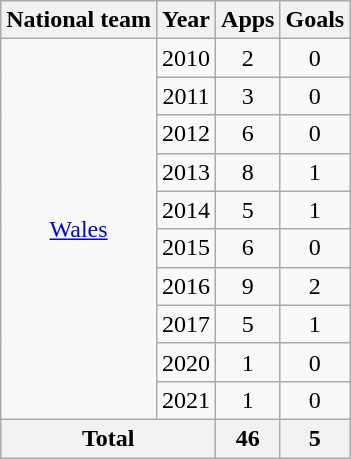<table class="wikitable" style="text-align:center">
<tr>
<th>National team</th>
<th>Year</th>
<th>Apps</th>
<th>Goals</th>
</tr>
<tr>
<td rowspan="10"><a href='#'>Wales</a></td>
<td>2010</td>
<td>2</td>
<td>0</td>
</tr>
<tr>
<td>2011</td>
<td>3</td>
<td>0</td>
</tr>
<tr>
<td>2012</td>
<td>6</td>
<td>0</td>
</tr>
<tr>
<td>2013</td>
<td>8</td>
<td>1</td>
</tr>
<tr>
<td>2014</td>
<td>5</td>
<td>1</td>
</tr>
<tr>
<td>2015</td>
<td>6</td>
<td>0</td>
</tr>
<tr>
<td>2016</td>
<td>9</td>
<td>2</td>
</tr>
<tr>
<td>2017</td>
<td>5</td>
<td>1</td>
</tr>
<tr>
<td>2020</td>
<td>1</td>
<td>0</td>
</tr>
<tr>
<td>2021</td>
<td>1</td>
<td>0</td>
</tr>
<tr>
<th colspan="2">Total</th>
<th>46</th>
<th>5</th>
</tr>
</table>
